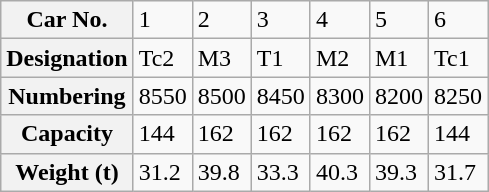<table class="wikitable">
<tr>
<th>Car No.</th>
<td>1</td>
<td>2</td>
<td>3</td>
<td>4</td>
<td>5</td>
<td>6</td>
</tr>
<tr>
<th>Designation</th>
<td>Tc2</td>
<td>M3</td>
<td>T1</td>
<td>M2</td>
<td>M1</td>
<td>Tc1</td>
</tr>
<tr>
<th>Numbering</th>
<td>8550</td>
<td>8500</td>
<td>8450</td>
<td>8300</td>
<td>8200</td>
<td>8250</td>
</tr>
<tr>
<th>Capacity</th>
<td>144</td>
<td>162</td>
<td>162</td>
<td>162</td>
<td>162</td>
<td>144</td>
</tr>
<tr>
<th>Weight (t)</th>
<td>31.2</td>
<td>39.8</td>
<td>33.3</td>
<td>40.3</td>
<td>39.3</td>
<td>31.7</td>
</tr>
</table>
